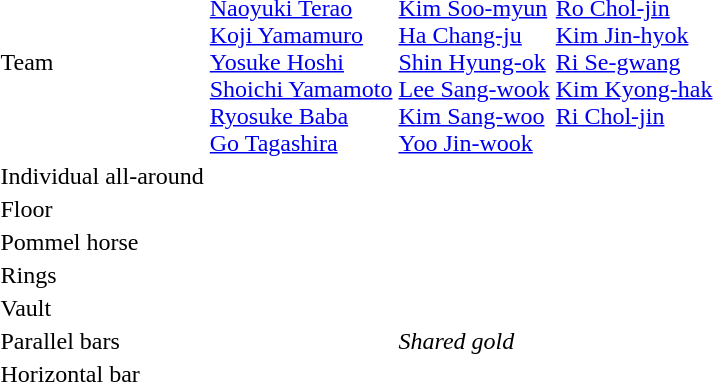<table>
<tr>
<td>Team</td>
<td><br><a href='#'>Naoyuki Terao</a><br><a href='#'>Koji Yamamuro</a><br><a href='#'>Yosuke Hoshi</a><br><a href='#'>Shoichi Yamamoto</a><br><a href='#'>Ryosuke Baba</a><br><a href='#'>Go Tagashira</a></td>
<td><br><a href='#'>Kim Soo-myun</a><br><a href='#'>Ha Chang-ju</a><br><a href='#'>Shin Hyung-ok</a><br><a href='#'>Lee Sang-wook</a><br><a href='#'>Kim Sang-woo</a><br><a href='#'>Yoo Jin-wook</a></td>
<td valign=top><br><a href='#'>Ro Chol-jin</a><br><a href='#'>Kim Jin-hyok</a><br><a href='#'>Ri Se-gwang</a><br><a href='#'>Kim Kyong-hak</a><br><a href='#'>Ri Chol-jin</a></td>
</tr>
<tr>
<td>Individual all-around</td>
<td></td>
<td></td>
<td></td>
</tr>
<tr>
<td>Floor</td>
<td></td>
<td></td>
<td></td>
</tr>
<tr>
<td>Pommel horse</td>
<td></td>
<td></td>
<td></td>
</tr>
<tr>
<td>Rings</td>
<td></td>
<td></td>
<td></td>
</tr>
<tr>
<td>Vault</td>
<td></td>
<td></td>
<td></td>
</tr>
<tr>
<td rowspan=2>Parallel bars</td>
<td></td>
<td rowspan=2><em>Shared gold</em></td>
<td rowspan=2></td>
</tr>
<tr>
<td></td>
</tr>
<tr>
<td>Horizontal bar</td>
<td></td>
<td></td>
<td></td>
</tr>
</table>
